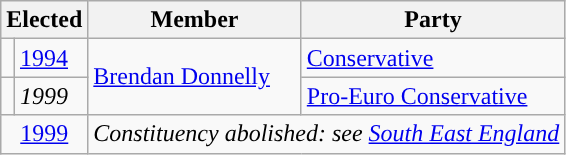<table class="wikitable">
<tr>
<th colspan = "2">Elected</th>
<th>Member</th>
<th>Party</th>
</tr>
<tr>
<td style="background-color: "></td>
<td><a href='#'>1994</a></td>
<td rowspan=2><a href='#'>Brendan Donnelly</a></td>
<td><a href='#'>Conservative</a></td>
</tr>
<tr>
<td style="background-color: "></td>
<td><em>1999</em></td>
<td><a href='#'>Pro-Euro Conservative</a></td>
</tr>
<tr>
<td colspan="2" align="center"><a href='#'>1999</a></td>
<td colspan="2"><em>Constituency abolished: see <a href='#'>South East England</a></em></td>
</tr>
</table>
